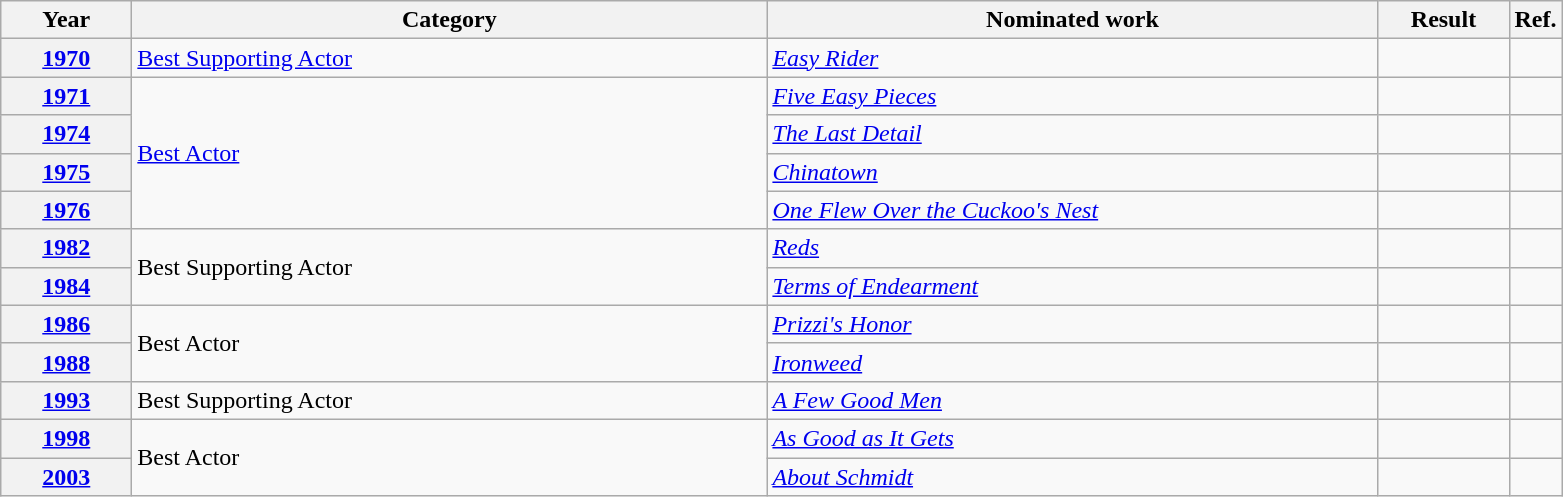<table class=wikitable>
<tr>
<th scope="col" style="width:5em;">Year</th>
<th scope="col" style="width:26em;">Category</th>
<th scope="col" style="width:25em;">Nominated work</th>
<th scope="col" style="width:5em;">Result</th>
<th>Ref.</th>
</tr>
<tr>
<th scope="row", style="text-align:center;"><a href='#'>1970</a></th>
<td><a href='#'>Best Supporting Actor</a></td>
<td><em><a href='#'>Easy Rider</a></em></td>
<td></td>
<td style="text-align:center;"></td>
</tr>
<tr>
<th scope="row"><a href='#'>1971</a></th>
<td rowspan="4"><a href='#'>Best Actor</a></td>
<td><em><a href='#'>Five Easy Pieces</a></em></td>
<td></td>
<td style="text-align:center;"></td>
</tr>
<tr>
<th scope="row"><a href='#'>1974</a></th>
<td><em><a href='#'>The Last Detail</a></em></td>
<td></td>
<td style="text-align:center;"></td>
</tr>
<tr>
<th scope="row"><a href='#'>1975</a></th>
<td><em><a href='#'>Chinatown</a></em></td>
<td></td>
<td style="text-align:center;"></td>
</tr>
<tr>
<th scope="row"><a href='#'>1976</a></th>
<td><em><a href='#'>One Flew Over the Cuckoo's Nest</a></em></td>
<td></td>
<td style="text-align:center;"></td>
</tr>
<tr>
<th scope="row"><a href='#'>1982</a></th>
<td rowspan="2">Best Supporting Actor</td>
<td><em><a href='#'>Reds</a></em></td>
<td></td>
<td style="text-align:center;"></td>
</tr>
<tr>
<th scope="row"><a href='#'>1984</a></th>
<td><em><a href='#'>Terms of Endearment</a></em></td>
<td></td>
<td style="text-align:center;"></td>
</tr>
<tr>
<th scope="row"><a href='#'>1986</a></th>
<td rowspan="2">Best Actor</td>
<td><em><a href='#'>Prizzi's Honor</a></em></td>
<td></td>
<td style="text-align:center;"></td>
</tr>
<tr>
<th scope="row"><a href='#'>1988</a></th>
<td><em><a href='#'>Ironweed</a></em></td>
<td></td>
<td style="text-align:center;"></td>
</tr>
<tr>
<th scope="row"><a href='#'>1993</a></th>
<td>Best Supporting Actor</td>
<td><em><a href='#'>A Few Good Men</a></em></td>
<td></td>
<td style="text-align:center;"></td>
</tr>
<tr>
<th scope="row"><a href='#'>1998</a></th>
<td rowspan="2">Best Actor</td>
<td><em><a href='#'>As Good as It Gets</a></em></td>
<td></td>
<td style="text-align:center;"></td>
</tr>
<tr>
<th scope="row"><a href='#'>2003</a></th>
<td><em><a href='#'>About Schmidt</a></em></td>
<td></td>
<td style="text-align:center;"></td>
</tr>
</table>
